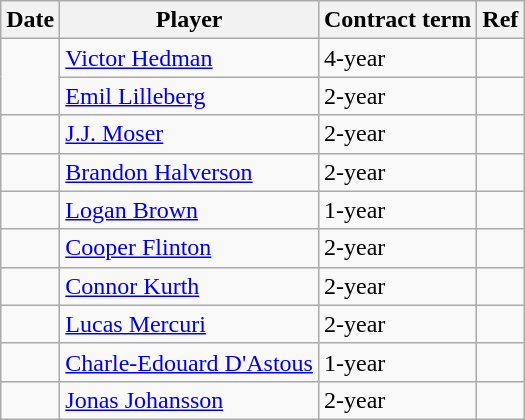<table class="wikitable">
<tr>
<th>Date</th>
<th>Player</th>
<th>Contract term</th>
<th>Ref</th>
</tr>
<tr>
<td rowspan=2></td>
<td><a href='#'>Victor Hedman</a></td>
<td>4-year</td>
<td></td>
</tr>
<tr>
<td><a href='#'>Emil Lilleberg</a></td>
<td>2-year</td>
<td></td>
</tr>
<tr>
<td></td>
<td><a href='#'>J.J. Moser</a></td>
<td>2-year</td>
<td></td>
</tr>
<tr>
<td></td>
<td><a href='#'>Brandon Halverson</a></td>
<td>2-year</td>
<td></td>
</tr>
<tr>
<td></td>
<td><a href='#'>Logan Brown</a></td>
<td>1-year</td>
<td></td>
</tr>
<tr>
<td></td>
<td><a href='#'>Cooper Flinton</a></td>
<td>2-year</td>
<td></td>
</tr>
<tr>
<td></td>
<td><a href='#'>Connor Kurth</a></td>
<td>2-year</td>
<td></td>
</tr>
<tr>
<td></td>
<td><a href='#'>Lucas Mercuri</a></td>
<td>2-year</td>
<td></td>
</tr>
<tr>
<td></td>
<td><a href='#'>Charle-Edouard D'Astous</a></td>
<td>1-year</td>
<td></td>
</tr>
<tr>
<td></td>
<td><a href='#'>Jonas Johansson</a></td>
<td>2-year</td>
<td></td>
</tr>
</table>
